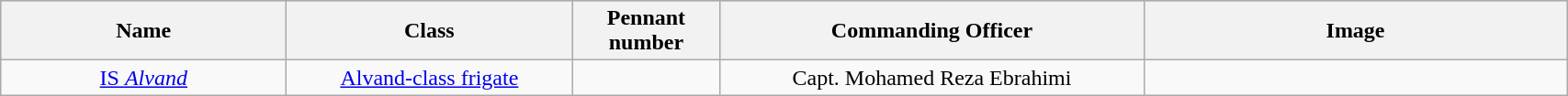<table class="wikitable" style="text-align:center">
<tr style="background:#cccccc">
<th scope="col" style="width: 200px;">Name</th>
<th scope="col" style="width: 200px;">Class</th>
<th scope="col" style="width: 100px;">Pennant number</th>
<th scope="col" style="width: 300px;">Commanding Officer</th>
<th scope="col" style="width: 300px;">Image</th>
</tr>
<tr>
<td><a href='#'>IS <em>Alvand</em></a></td>
<td><a href='#'>Alvand-class frigate</a></td>
<td></td>
<td>Capt. Mohamed Reza Ebrahimi</td>
<td></td>
</tr>
</table>
